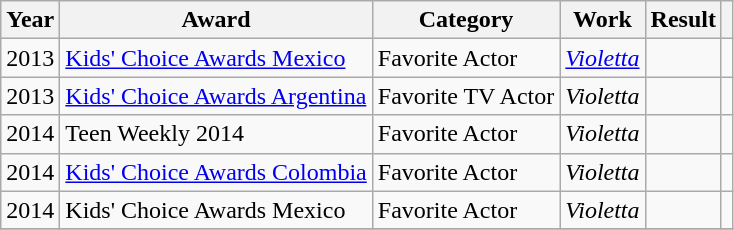<table class="wikitable">
<tr>
<th scope="col">Year</th>
<th scope="col">Award</th>
<th scope="col">Category</th>
<th scope="col">Work</th>
<th scope="col">Result</th>
<th scope="col"></th>
</tr>
<tr>
<td>2013</td>
<td><a href='#'>Kids' Choice Awards Mexico</a></td>
<td>Favorite Actor</td>
<td><em><a href='#'>Violetta</a></em></td>
<td></td>
<td></td>
</tr>
<tr>
<td>2013</td>
<td><a href='#'>Kids' Choice Awards Argentina</a></td>
<td>Favorite TV Actor</td>
<td><em>Violetta</em></td>
<td></td>
<td></td>
</tr>
<tr>
<td>2014</td>
<td>Teen Weekly 2014</td>
<td>Favorite Actor</td>
<td><em>Violetta</em></td>
<td></td>
<td></td>
</tr>
<tr>
<td>2014</td>
<td><a href='#'>Kids' Choice Awards Colombia</a></td>
<td>Favorite Actor</td>
<td><em>Violetta</em></td>
<td></td>
<td></td>
</tr>
<tr>
<td>2014</td>
<td>Kids' Choice Awards Mexico</td>
<td>Favorite Actor</td>
<td><em>Violetta</em></td>
<td></td>
<td></td>
</tr>
<tr>
</tr>
</table>
